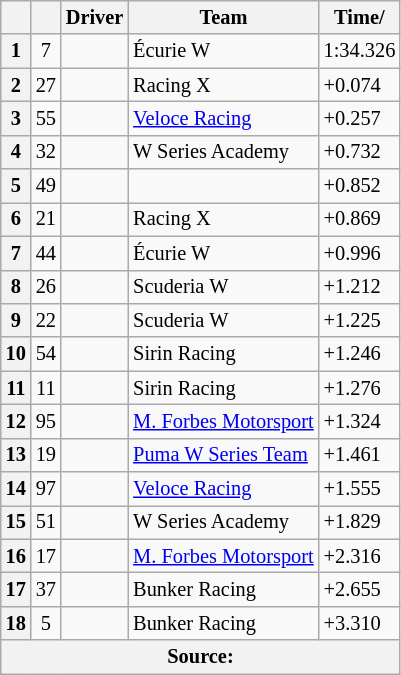<table class="wikitable" style="font-size:85%">
<tr>
<th scope="col"></th>
<th scope="col"></th>
<th scope="col">Driver</th>
<th scope="col">Team</th>
<th scope="col">Time/</th>
</tr>
<tr>
<th scope="row">1</th>
<td align="center">7</td>
<td></td>
<td>Écurie W</td>
<td>1:34.326</td>
</tr>
<tr>
<th scope="row">2</th>
<td align="center">27</td>
<td></td>
<td>Racing X</td>
<td>+0.074</td>
</tr>
<tr>
<th scope="row">3</th>
<td align="center">55</td>
<td></td>
<td><a href='#'>Veloce Racing</a></td>
<td>+0.257</td>
</tr>
<tr>
<th scope="row">4</th>
<td align="center">32</td>
<td></td>
<td>W Series Academy</td>
<td>+0.732</td>
</tr>
<tr>
<th scope="row">5</th>
<td align="center">49</td>
<td></td>
<td></td>
<td>+0.852</td>
</tr>
<tr>
<th scope="row">6</th>
<td align="center">21</td>
<td></td>
<td>Racing X</td>
<td>+0.869</td>
</tr>
<tr>
<th scope="row">7</th>
<td align="center">44</td>
<td></td>
<td>Écurie W</td>
<td>+0.996</td>
</tr>
<tr>
<th scope="row">8</th>
<td align="center">26</td>
<td></td>
<td>Scuderia W</td>
<td>+1.212</td>
</tr>
<tr>
<th scope="row">9</th>
<td align="center">22</td>
<td></td>
<td>Scuderia W</td>
<td>+1.225</td>
</tr>
<tr>
<th scope="row">10</th>
<td align="center">54</td>
<td></td>
<td>Sirin Racing</td>
<td>+1.246</td>
</tr>
<tr>
<th scope="row">11</th>
<td align="center">11</td>
<td></td>
<td>Sirin Racing</td>
<td>+1.276</td>
</tr>
<tr>
<th scope="row">12</th>
<td align="center">95</td>
<td></td>
<td><a href='#'>M. Forbes Motorsport</a></td>
<td>+1.324</td>
</tr>
<tr>
<th scope="row">13</th>
<td align="center">19</td>
<td></td>
<td><a href='#'>Puma W Series Team</a></td>
<td>+1.461</td>
</tr>
<tr>
<th scope="row">14</th>
<td align="center">97</td>
<td></td>
<td><a href='#'>Veloce Racing</a></td>
<td>+1.555</td>
</tr>
<tr>
<th scope="row">15</th>
<td align="center">51</td>
<td></td>
<td>W Series Academy</td>
<td>+1.829</td>
</tr>
<tr>
<th scope="row">16</th>
<td align="center">17</td>
<td></td>
<td><a href='#'>M. Forbes Motorsport</a></td>
<td>+2.316</td>
</tr>
<tr>
<th scope="row">17</th>
<td align="center">37</td>
<td></td>
<td>Bunker Racing</td>
<td>+2.655</td>
</tr>
<tr>
<th scope="row">18</th>
<td align="center">5</td>
<td></td>
<td>Bunker Racing</td>
<td>+3.310</td>
</tr>
<tr>
<th colspan=5>Source:</th>
</tr>
</table>
